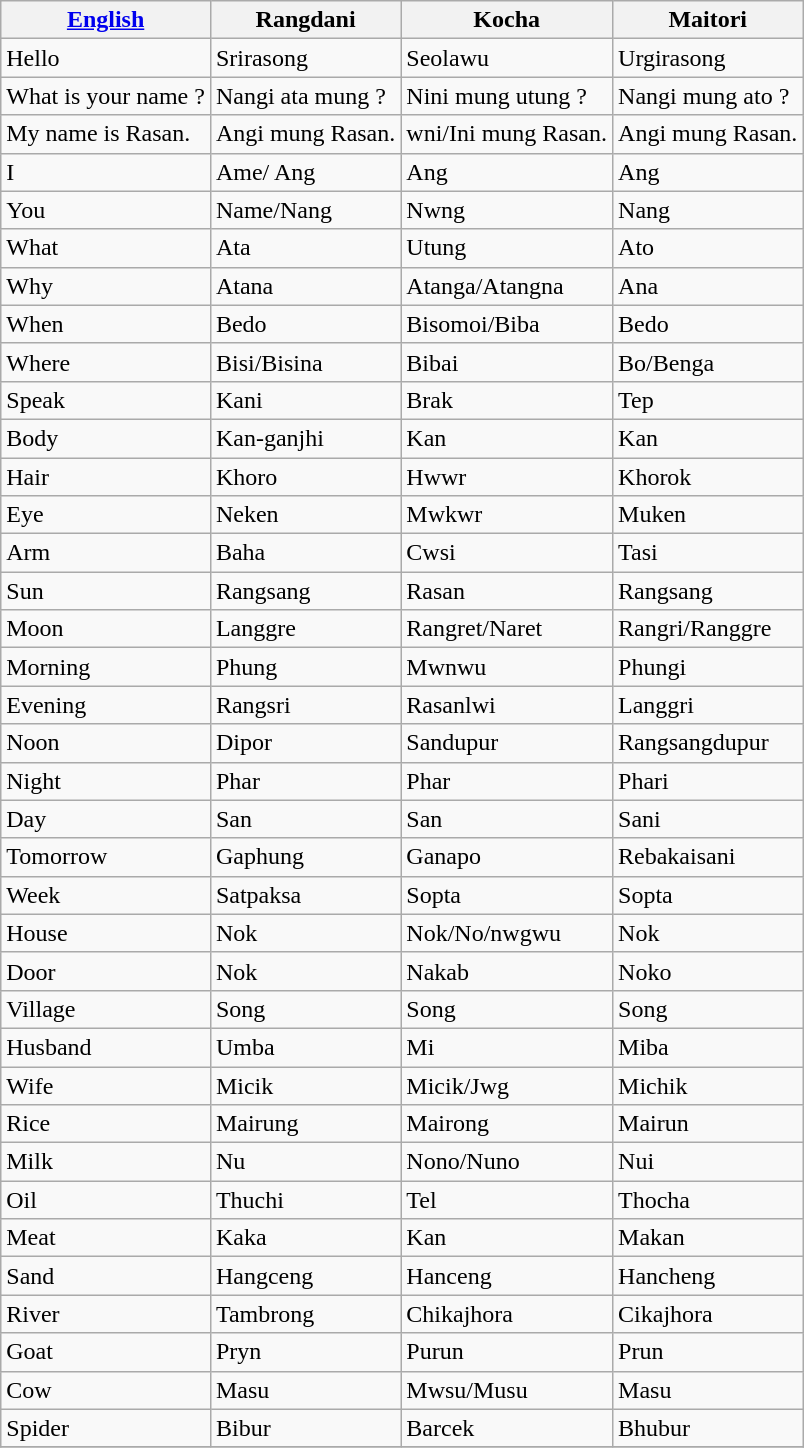<table class="wikitable">
<tr>
<th><a href='#'>English</a></th>
<th>Rangdani</th>
<th>Kocha</th>
<th>Maitori</th>
</tr>
<tr>
<td>Hello</td>
<td>Srirasong</td>
<td>Seolawu</td>
<td>Urgirasong</td>
</tr>
<tr>
<td>What is your name ?</td>
<td>Nangi ata mung ?</td>
<td>Nini mung utung ?</td>
<td>Nangi mung ato ?</td>
</tr>
<tr>
<td>My name is Rasan.</td>
<td>Angi mung Rasan.</td>
<td>wni/Ini mung Rasan.</td>
<td>Angi mung Rasan.</td>
</tr>
<tr>
<td>I</td>
<td>Ame/ Ang</td>
<td>Ang</td>
<td>Ang</td>
</tr>
<tr>
<td>You</td>
<td>Name/Nang</td>
<td>Nwng</td>
<td>Nang</td>
</tr>
<tr>
<td>What</td>
<td>Ata</td>
<td>Utung</td>
<td>Ato</td>
</tr>
<tr>
<td>Why</td>
<td>Atana</td>
<td>Atanga/Atangna</td>
<td>Ana</td>
</tr>
<tr>
<td>When</td>
<td>Bedo</td>
<td>Bisomoi/Biba</td>
<td>Bedo</td>
</tr>
<tr>
<td>Where</td>
<td>Bisi/Bisina</td>
<td>Bibai</td>
<td>Bo/Benga</td>
</tr>
<tr>
<td>Speak</td>
<td>Kani</td>
<td>Brak</td>
<td>Tep</td>
</tr>
<tr>
<td>Body</td>
<td>Kan-ganjhi</td>
<td>Kan</td>
<td>Kan</td>
</tr>
<tr>
<td>Hair</td>
<td>Khoro</td>
<td>Hwwr</td>
<td>Khorok</td>
</tr>
<tr>
<td>Eye</td>
<td>Neken</td>
<td>Mwkwr</td>
<td>Muken</td>
</tr>
<tr>
<td>Arm</td>
<td>Baha</td>
<td>Cwsi</td>
<td>Tasi</td>
</tr>
<tr>
<td>Sun</td>
<td>Rangsang</td>
<td>Rasan</td>
<td>Rangsang</td>
</tr>
<tr>
<td>Moon</td>
<td>Langgre</td>
<td>Rangret/Naret</td>
<td>Rangri/Ranggre</td>
</tr>
<tr>
<td>Morning</td>
<td>Phung</td>
<td>Mwnwu</td>
<td>Phungi</td>
</tr>
<tr>
<td>Evening</td>
<td>Rangsri</td>
<td>Rasanlwi</td>
<td>Langgri</td>
</tr>
<tr>
<td>Noon</td>
<td>Dipor</td>
<td>Sandupur</td>
<td>Rangsangdupur</td>
</tr>
<tr>
<td>Night</td>
<td>Phar</td>
<td>Phar</td>
<td>Phari</td>
</tr>
<tr>
<td>Day</td>
<td>San</td>
<td>San</td>
<td>Sani</td>
</tr>
<tr>
<td>Tomorrow</td>
<td>Gaphung</td>
<td>Ganapo</td>
<td>Rebakaisani</td>
</tr>
<tr>
<td>Week</td>
<td>Satpaksa</td>
<td>Sopta</td>
<td>Sopta</td>
</tr>
<tr>
<td>House</td>
<td>Nok</td>
<td>Nok/No/nwgwu</td>
<td>Nok</td>
</tr>
<tr>
<td>Door</td>
<td>Nok</td>
<td>Nakab</td>
<td>Noko</td>
</tr>
<tr>
<td>Village</td>
<td>Song</td>
<td>Song</td>
<td>Song</td>
</tr>
<tr>
<td>Husband</td>
<td>Umba</td>
<td>Mi</td>
<td>Miba</td>
</tr>
<tr>
<td>Wife</td>
<td>Micik</td>
<td>Micik/Jwg</td>
<td>Michik</td>
</tr>
<tr>
<td>Rice</td>
<td>Mairung</td>
<td>Mairong</td>
<td>Mairun</td>
</tr>
<tr>
<td>Milk</td>
<td>Nu</td>
<td>Nono/Nuno</td>
<td>Nui</td>
</tr>
<tr>
<td>Oil</td>
<td>Thuchi</td>
<td>Tel</td>
<td>Thocha</td>
</tr>
<tr>
<td>Meat</td>
<td>Kaka</td>
<td>Kan</td>
<td>Makan</td>
</tr>
<tr>
<td>Sand</td>
<td>Hangceng</td>
<td>Hanceng</td>
<td>Hancheng</td>
</tr>
<tr>
<td>River</td>
<td>Tambrong</td>
<td>Chikajhora</td>
<td>Cikajhora</td>
</tr>
<tr>
<td>Goat</td>
<td>Pryn</td>
<td>Purun</td>
<td>Prun</td>
</tr>
<tr>
<td>Cow</td>
<td>Masu</td>
<td>Mwsu/Musu</td>
<td>Masu</td>
</tr>
<tr>
<td>Spider</td>
<td>Bibur</td>
<td>Barcek</td>
<td>Bhubur</td>
</tr>
<tr>
</tr>
</table>
